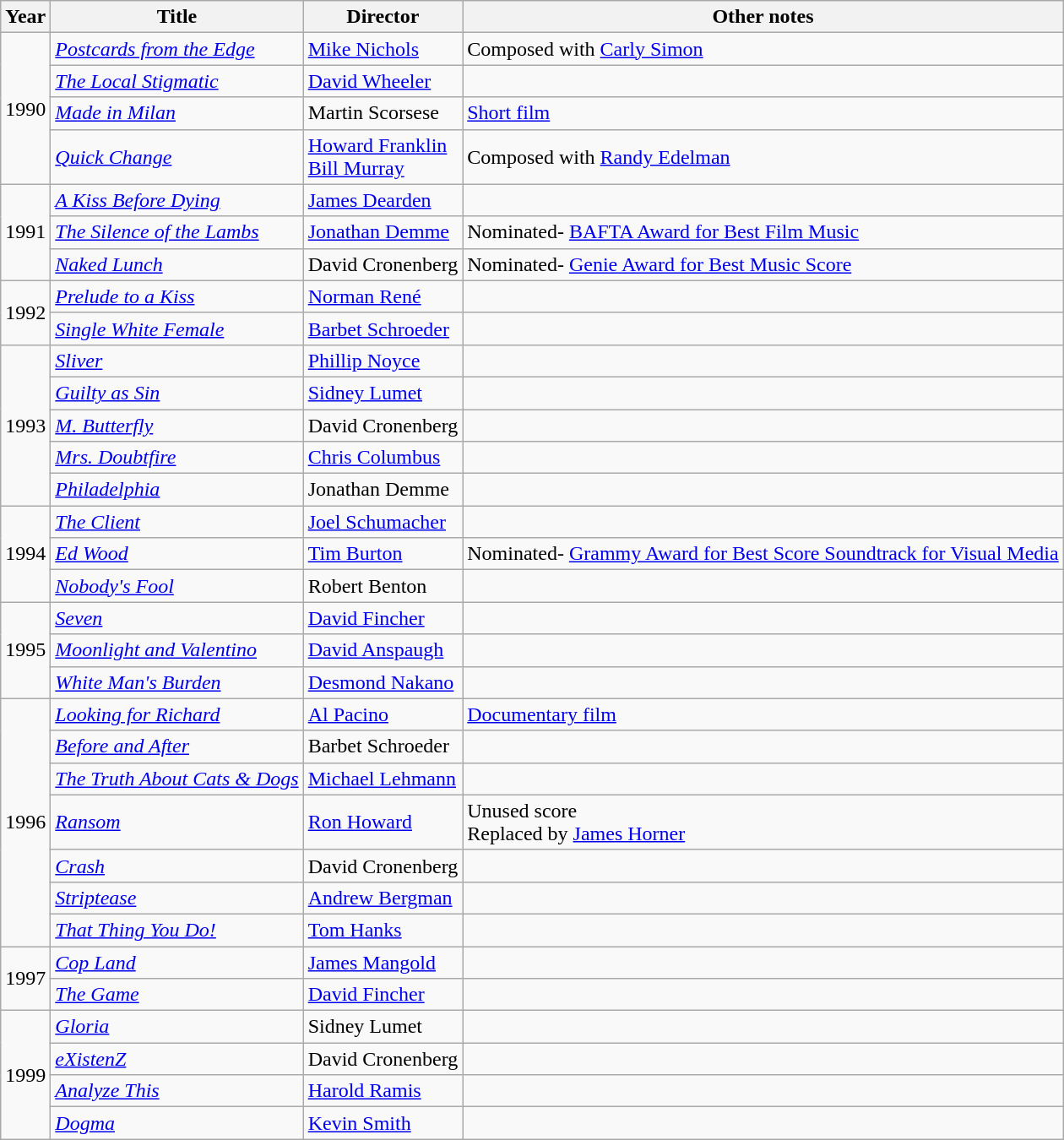<table class="wikitable sortable">
<tr>
<th>Year</th>
<th>Title</th>
<th>Director</th>
<th class="unsortable">Other notes</th>
</tr>
<tr>
<td rowspan="4">1990</td>
<td><a href='#'><em>Postcards from the Edge</em></a></td>
<td><a href='#'>Mike Nichols</a></td>
<td>Composed with <a href='#'>Carly Simon</a></td>
</tr>
<tr>
<td><em><a href='#'>The Local Stigmatic</a></em></td>
<td><a href='#'>David Wheeler</a></td>
<td></td>
</tr>
<tr>
<td><em><a href='#'>Made in Milan</a></em></td>
<td>Martin Scorsese</td>
<td><a href='#'>Short film</a></td>
</tr>
<tr>
<td><em><a href='#'>Quick Change</a></em></td>
<td><a href='#'>Howard Franklin</a><br><a href='#'>Bill Murray</a></td>
<td>Composed with <a href='#'>Randy Edelman</a></td>
</tr>
<tr>
<td rowspan="3">1991</td>
<td><em><a href='#'>A Kiss Before Dying</a></em></td>
<td><a href='#'>James Dearden</a></td>
<td></td>
</tr>
<tr>
<td><em><a href='#'>The Silence of the Lambs</a></em></td>
<td><a href='#'>Jonathan Demme</a></td>
<td>Nominated- <a href='#'>BAFTA Award for Best Film Music</a></td>
</tr>
<tr>
<td><em><a href='#'>Naked Lunch</a></em></td>
<td>David Cronenberg</td>
<td>Nominated- <a href='#'>Genie Award for Best Music Score</a></td>
</tr>
<tr>
<td rowspan="2">1992</td>
<td><em><a href='#'>Prelude to a Kiss</a></em></td>
<td><a href='#'>Norman René</a></td>
<td></td>
</tr>
<tr>
<td><em><a href='#'>Single White Female</a></em></td>
<td><a href='#'>Barbet Schroeder</a></td>
<td></td>
</tr>
<tr>
<td rowspan="5">1993</td>
<td><em><a href='#'>Sliver</a></em></td>
<td><a href='#'>Phillip Noyce</a></td>
<td></td>
</tr>
<tr>
<td><em><a href='#'>Guilty as Sin</a></em></td>
<td><a href='#'>Sidney Lumet</a></td>
<td></td>
</tr>
<tr>
<td><em><a href='#'>M. Butterfly</a></em></td>
<td>David Cronenberg</td>
<td></td>
</tr>
<tr>
<td><em><a href='#'>Mrs. Doubtfire</a></em></td>
<td><a href='#'>Chris Columbus</a></td>
<td></td>
</tr>
<tr>
<td><em><a href='#'>Philadelphia</a></em></td>
<td>Jonathan Demme</td>
<td></td>
</tr>
<tr>
<td rowspan="3">1994</td>
<td><em><a href='#'>The Client</a></em></td>
<td><a href='#'>Joel Schumacher</a></td>
<td></td>
</tr>
<tr>
<td><em><a href='#'>Ed Wood</a></em></td>
<td><a href='#'>Tim Burton</a></td>
<td>Nominated- <a href='#'>Grammy Award for Best Score Soundtrack for Visual Media</a></td>
</tr>
<tr>
<td><em><a href='#'>Nobody's Fool</a></em></td>
<td>Robert Benton</td>
<td></td>
</tr>
<tr>
<td rowspan="3">1995</td>
<td><em><a href='#'>Seven</a></em></td>
<td><a href='#'>David Fincher</a></td>
<td></td>
</tr>
<tr>
<td><em><a href='#'>Moonlight and Valentino</a></em></td>
<td><a href='#'>David Anspaugh</a></td>
<td></td>
</tr>
<tr>
<td><a href='#'><em>White Man's Burden</em></a></td>
<td><a href='#'>Desmond Nakano</a></td>
<td></td>
</tr>
<tr>
<td rowspan="7">1996</td>
<td><em><a href='#'>Looking for Richard</a></em></td>
<td><a href='#'>Al Pacino</a></td>
<td><a href='#'>Documentary film</a></td>
</tr>
<tr>
<td><em><a href='#'>Before and After</a></em></td>
<td>Barbet Schroeder</td>
<td></td>
</tr>
<tr>
<td><em><a href='#'>The Truth About Cats & Dogs</a></em></td>
<td><a href='#'>Michael Lehmann</a></td>
<td></td>
</tr>
<tr>
<td><em><a href='#'>Ransom</a></em></td>
<td><a href='#'>Ron Howard</a></td>
<td>Unused score<br>Replaced by <a href='#'>James Horner</a></td>
</tr>
<tr>
<td><em><a href='#'>Crash</a></em></td>
<td>David Cronenberg</td>
<td></td>
</tr>
<tr>
<td><em><a href='#'>Striptease</a></em></td>
<td><a href='#'>Andrew Bergman</a></td>
<td></td>
</tr>
<tr>
<td><em><a href='#'>That Thing You Do!</a></em></td>
<td><a href='#'>Tom Hanks</a></td>
<td></td>
</tr>
<tr>
<td rowspan="2">1997</td>
<td><em><a href='#'>Cop Land</a></em></td>
<td><a href='#'>James Mangold</a></td>
<td></td>
</tr>
<tr>
<td><em><a href='#'>The Game</a></em></td>
<td><a href='#'>David Fincher</a></td>
<td></td>
</tr>
<tr>
<td rowspan="4">1999</td>
<td><em><a href='#'>Gloria</a></em></td>
<td>Sidney Lumet</td>
<td></td>
</tr>
<tr>
<td><em><a href='#'>eXistenZ</a></em></td>
<td>David Cronenberg</td>
<td></td>
</tr>
<tr>
<td><em><a href='#'>Analyze This</a></em></td>
<td><a href='#'>Harold Ramis</a></td>
<td></td>
</tr>
<tr>
<td><em><a href='#'>Dogma</a></em></td>
<td><a href='#'>Kevin Smith</a></td>
<td></td>
</tr>
</table>
